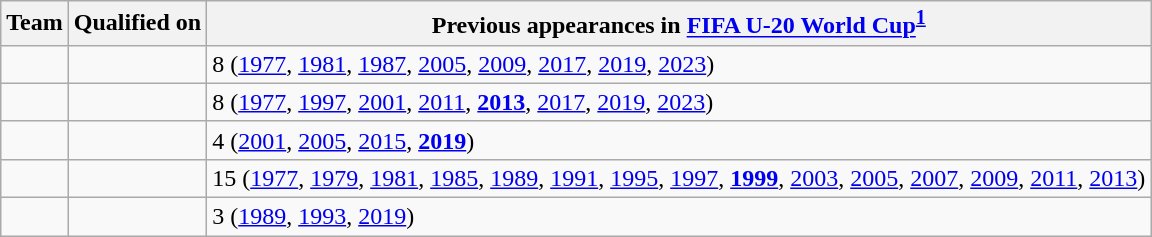<table class="wikitable sortable">
<tr>
<th>Team</th>
<th>Qualified on</th>
<th data-sort-type="number">Previous appearances in <a href='#'>FIFA U-20 World Cup</a><sup><strong><a href='#'>1</a></strong></sup></th>
</tr>
<tr>
<td></td>
<td></td>
<td>8 (<a href='#'>1977</a>, <a href='#'>1981</a>, <a href='#'>1987</a>, <a href='#'>2005</a>, <a href='#'>2009</a>, <a href='#'>2017</a>, <a href='#'>2019</a>, <a href='#'>2023</a>)</td>
</tr>
<tr>
<td></td>
<td></td>
<td>8 (<a href='#'>1977</a>, <a href='#'>1997</a>, <a href='#'>2001</a>, <a href='#'>2011</a>, <strong><a href='#'>2013</a></strong>, <a href='#'>2017</a>, <a href='#'>2019</a>, <a href='#'>2023</a>)</td>
</tr>
<tr>
<td></td>
<td></td>
<td>4 (<a href='#'>2001</a>, <a href='#'>2005</a>, <a href='#'>2015</a>, <strong><a href='#'>2019</a></strong>)</td>
</tr>
<tr>
<td></td>
<td></td>
<td>15 (<a href='#'>1977</a>, <a href='#'>1979</a>, <a href='#'>1981</a>, <a href='#'>1985</a>, <a href='#'>1989</a>, <a href='#'>1991</a>, <a href='#'>1995</a>, <a href='#'>1997</a>, <strong><a href='#'>1999</a></strong>, <a href='#'>2003</a>, <a href='#'>2005</a>, <a href='#'>2007</a>, <a href='#'>2009</a>, <a href='#'>2011</a>, <a href='#'>2013</a>)</td>
</tr>
<tr>
<td></td>
<td></td>
<td>3 (<a href='#'>1989</a>, <a href='#'>1993</a>, <a href='#'>2019</a>)</td>
</tr>
</table>
